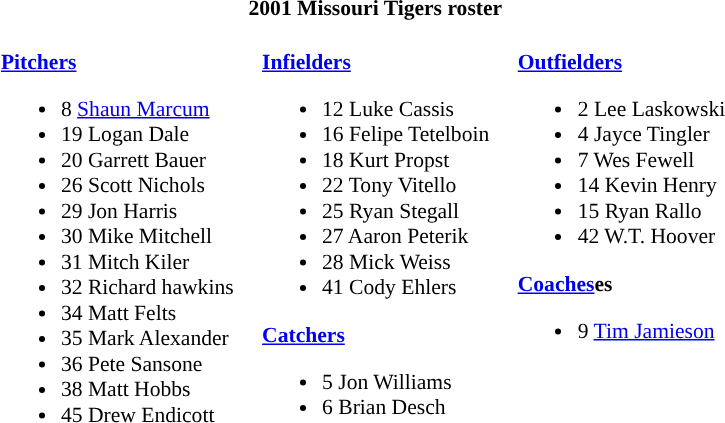<table class="toccolours" style="border-collapse:collapse; font-size:90%;">
<tr>
<th colspan="7">2001 Missouri Tigers roster</th>
</tr>
<tr>
</tr>
<tr>
<td width="03"> </td>
<td valign="top"><br><strong><a href='#'>Pitchers</a></strong><ul><li>8 <a href='#'>Shaun Marcum</a></li><li>19 Logan Dale</li><li>20 Garrett Bauer</li><li>26 Scott Nichols</li><li>29 Jon Harris</li><li>30 Mike Mitchell</li><li>31 Mitch Kiler</li><li>32 Richard hawkins</li><li>34 Matt Felts</li><li>35 Mark Alexander</li><li>36 Pete Sansone</li><li>38 Matt Hobbs</li><li>45 Drew Endicott</li></ul></td>
<td width="15"> </td>
<td valign="top"><br><strong><a href='#'>Infielders</a></strong><ul><li>12 Luke Cassis</li><li>16 Felipe Tetelboin</li><li>18 Kurt Propst</li><li>22 Tony Vitello</li><li>25 Ryan Stegall</li><li>27 Aaron Peterik</li><li>28 Mick Weiss</li><li>41 Cody Ehlers</li></ul><strong><a href='#'>Catchers</a></strong><ul><li>5 Jon Williams</li><li>6 Brian Desch</li></ul></td>
<td width="15"> </td>
<td valign="top"><br><strong><a href='#'>Outfielders</a></strong><ul><li>2 Lee Laskowski</li><li>4 Jayce Tingler</li><li>7 Wes Fewell</li><li>14 Kevin Henry</li><li>15 Ryan Rallo</li><li>42 W.T. Hoover</li></ul><strong><a href='#'>Coaches</a>es</strong><ul><li>9 <a href='#'>Tim Jamieson</a></li></ul></td>
<td width="20"> </td>
</tr>
</table>
